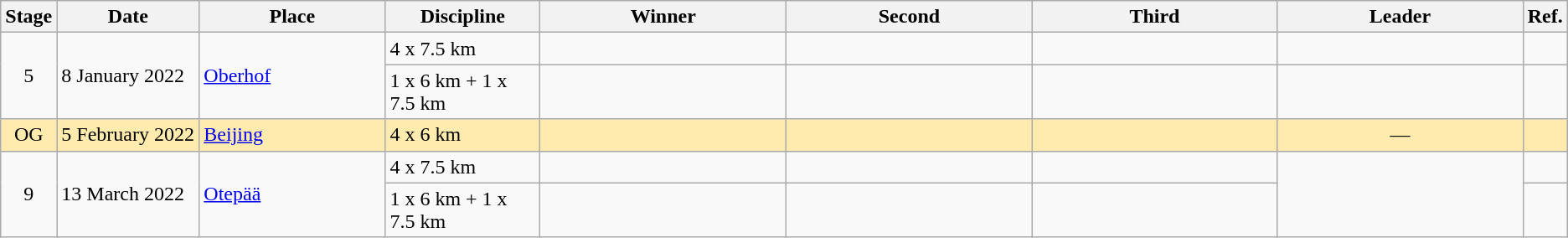<table class="wikitable">
<tr>
<th width="10">Stage</th>
<th width="110">Date</th>
<th width="148">Place</th>
<th width="120">Discipline</th>
<th width="200">Winner</th>
<th width="200">Second</th>
<th width="200">Third</th>
<th width="200">Leader <br> </th>
<th width="8">Ref.</th>
</tr>
<tr>
<td rowspan="2" align=center>5</td>
<td rowspan="2">8 January 2022</td>
<td rowspan="2"> <a href='#'>Oberhof</a></td>
<td>4 x 7.5 km</td>
<td></td>
<td></td>
<td></td>
<td></td>
<td></td>
</tr>
<tr>
<td>1 x 6 km + 1 x 7.5 km <br></td>
<td></td>
<td></td>
<td></td>
<td></td>
<td></td>
</tr>
<tr style="background:#FFEBAD">
<td align=center>OG</td>
<td>5 February 2022</td>
<td> <a href='#'>Beijing</a></td>
<td>4 x 6 km</td>
<td></td>
<td></td>
<td></td>
<td style="text-align:center">—</td>
<td></td>
</tr>
<tr>
<td rowspan="2" align=center>9</td>
<td rowspan="2">13 March 2022</td>
<td rowspan="2"> <a href='#'>Otepää</a></td>
<td>4 x 7.5 km</td>
<td></td>
<td></td>
<td></td>
<td rowspan=2></td>
<td></td>
</tr>
<tr>
<td>1 x 6 km + 1 x 7.5 km <br></td>
<td></td>
<td></td>
<td></td>
<td></td>
</tr>
</table>
